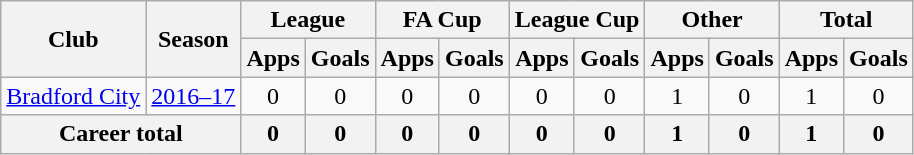<table class="wikitable" style="text-align: center;">
<tr>
<th rowspan="2">Club</th>
<th rowspan="2">Season</th>
<th colspan="2">League</th>
<th colspan="2">FA Cup</th>
<th colspan="2">League Cup</th>
<th colspan="2">Other</th>
<th colspan="2">Total</th>
</tr>
<tr>
<th>Apps</th>
<th>Goals</th>
<th>Apps</th>
<th>Goals</th>
<th>Apps</th>
<th>Goals</th>
<th>Apps</th>
<th>Goals</th>
<th>Apps</th>
<th>Goals</th>
</tr>
<tr>
<td rowspan="1" valign="center"><a href='#'>Bradford City</a></td>
<td><a href='#'>2016–17</a></td>
<td>0</td>
<td>0</td>
<td>0</td>
<td>0</td>
<td>0</td>
<td>0</td>
<td>1</td>
<td>0</td>
<td>1</td>
<td>0</td>
</tr>
<tr>
<th colspan="2">Career total</th>
<th>0</th>
<th>0</th>
<th>0</th>
<th>0</th>
<th>0</th>
<th>0</th>
<th>1</th>
<th>0</th>
<th>1</th>
<th>0</th>
</tr>
</table>
